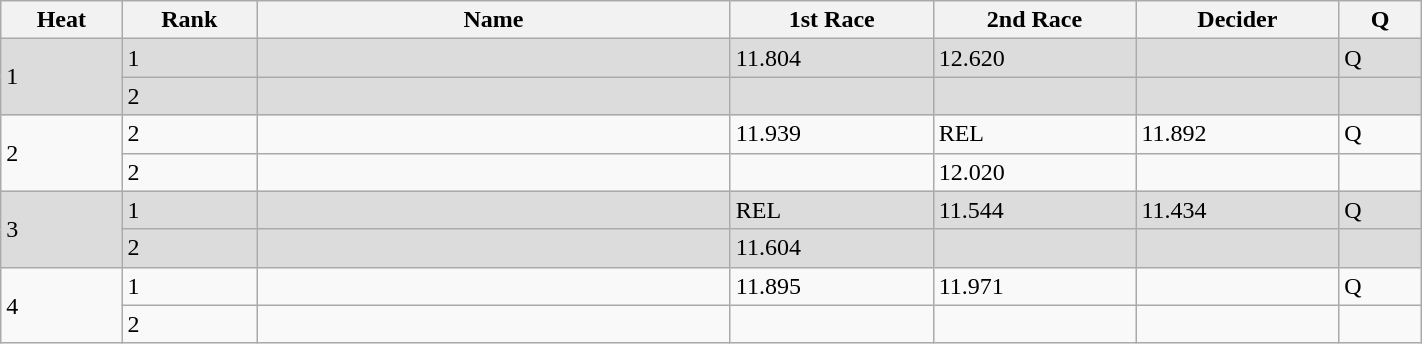<table class="wikitable" width=75%>
<tr>
<th width=20>Heat</th>
<th width=20>Rank</th>
<th width=150>Name</th>
<th width=60>1st Race</th>
<th width=60>2nd Race</th>
<th width=60>Decider</th>
<th width=20>Q</th>
</tr>
<tr bgcolor=dcdcdc>
<td rowspan=2>1</td>
<td>1</td>
<td></td>
<td>11.804</td>
<td>12.620</td>
<td></td>
<td>Q</td>
</tr>
<tr bgcolor=dcdcdc>
<td>2</td>
<td></td>
<td></td>
<td></td>
<td></td>
<td></td>
</tr>
<tr>
<td rowspan=2>2</td>
<td>2</td>
<td></td>
<td>11.939</td>
<td>REL</td>
<td>11.892</td>
<td>Q</td>
</tr>
<tr>
<td>2</td>
<td></td>
<td></td>
<td>12.020</td>
<td></td>
<td></td>
</tr>
<tr bgcolor=dcdcdc>
<td rowspan=2>3</td>
<td>1</td>
<td></td>
<td>REL</td>
<td>11.544</td>
<td>11.434</td>
<td>Q</td>
</tr>
<tr bgcolor=dcdcdc>
<td>2</td>
<td></td>
<td>11.604</td>
<td></td>
<td></td>
<td></td>
</tr>
<tr>
<td rowspan=2>4</td>
<td>1</td>
<td></td>
<td>11.895</td>
<td>11.971</td>
<td></td>
<td>Q</td>
</tr>
<tr>
<td>2</td>
<td></td>
<td></td>
<td></td>
<td></td>
<td></td>
</tr>
</table>
